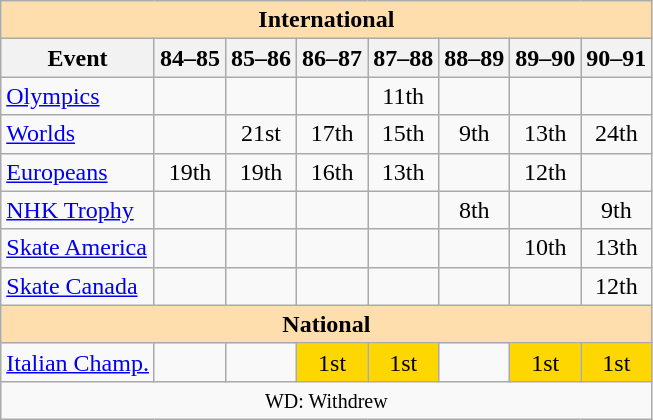<table class="wikitable" style="text-align:center">
<tr>
<th style="background-color: #ffdead; " colspan=8 align=center>International</th>
</tr>
<tr>
<th>Event</th>
<th>84–85</th>
<th>85–86</th>
<th>86–87</th>
<th>87–88</th>
<th>88–89</th>
<th>89–90</th>
<th>90–91</th>
</tr>
<tr>
<td align=left><a href='#'>Olympics</a></td>
<td></td>
<td></td>
<td></td>
<td>11th</td>
<td></td>
<td></td>
<td></td>
</tr>
<tr>
<td align=left><a href='#'>Worlds</a></td>
<td></td>
<td>21st</td>
<td>17th</td>
<td>15th</td>
<td>9th</td>
<td>13th</td>
<td>24th</td>
</tr>
<tr>
<td align=left><a href='#'>Europeans</a></td>
<td>19th</td>
<td>19th</td>
<td>16th</td>
<td>13th</td>
<td></td>
<td>12th</td>
<td></td>
</tr>
<tr>
<td align=left><a href='#'>NHK Trophy</a></td>
<td></td>
<td></td>
<td></td>
<td></td>
<td>8th</td>
<td></td>
<td>9th</td>
</tr>
<tr>
<td align=left><a href='#'>Skate America</a></td>
<td></td>
<td></td>
<td></td>
<td></td>
<td></td>
<td>10th</td>
<td>13th</td>
</tr>
<tr>
<td align=left><a href='#'>Skate Canada</a></td>
<td></td>
<td></td>
<td></td>
<td></td>
<td></td>
<td></td>
<td>12th</td>
</tr>
<tr>
<th style="background-color: #ffdead; " colspan=8 align=center>National</th>
</tr>
<tr>
<td align=left><a href='#'>Italian Champ.</a></td>
<td></td>
<td></td>
<td bgcolor=gold>1st</td>
<td bgcolor=gold>1st</td>
<td></td>
<td bgcolor=gold>1st</td>
<td bgcolor=gold>1st</td>
</tr>
<tr>
<td colspan=8 align=center><small> WD: Withdrew </small></td>
</tr>
</table>
